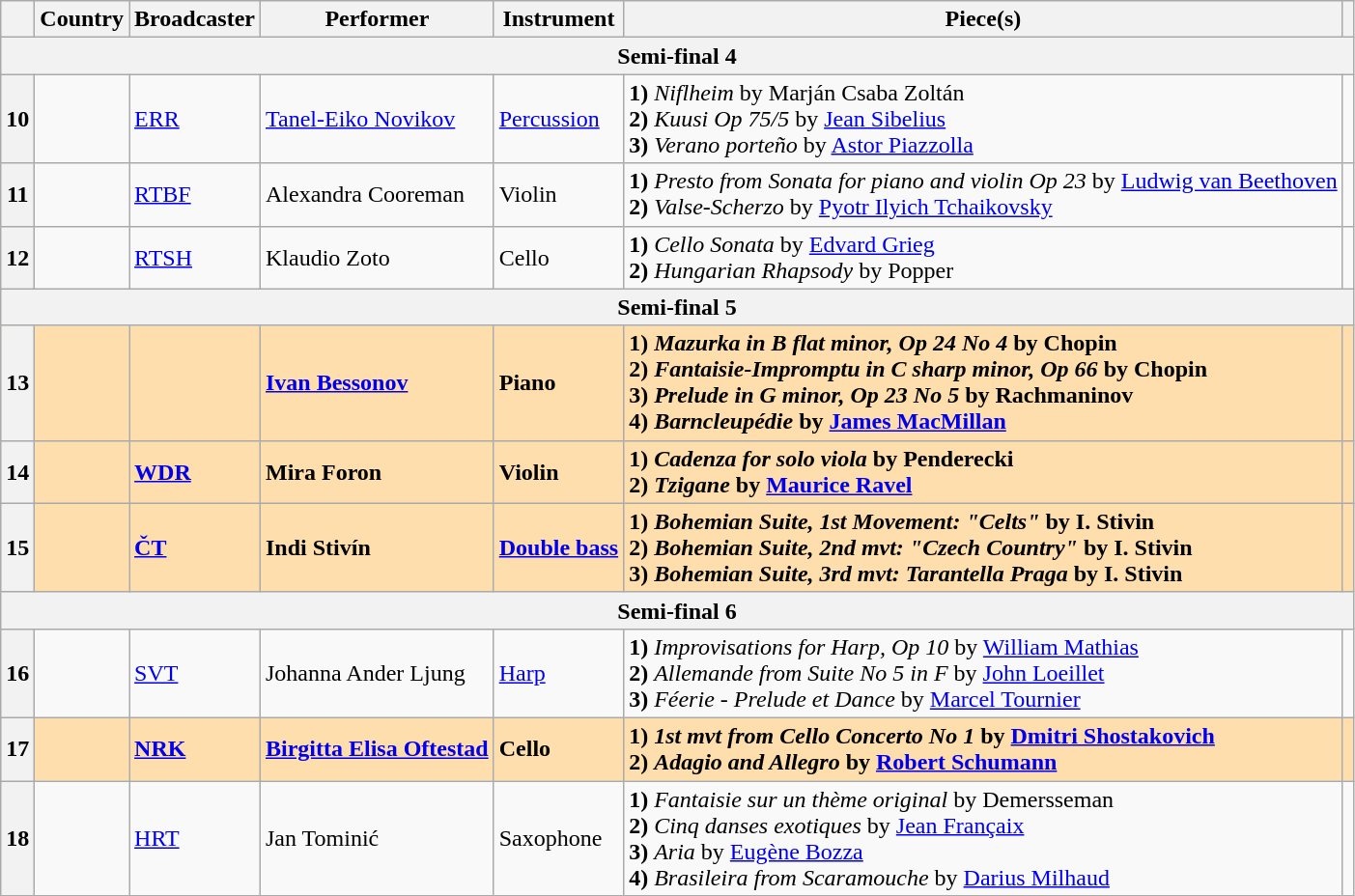<table class="wikitable sortable" style="text-align: left;">
<tr>
<th scope="col"></th>
<th scope="col">Country</th>
<th scope="col">Broadcaster</th>
<th scope="col">Performer</th>
<th scope="col">Instrument</th>
<th scope="col">Piece(s)</th>
<th scope="col"></th>
</tr>
<tr>
<th colspan="7" class="sortbottom">Semi-final 4</th>
</tr>
<tr>
<th scope="row" style="text-align:center;">10</th>
<td></td>
<td><a href='#'>ERR</a></td>
<td><a href='#'>Tanel-Eiko Novikov</a></td>
<td><a href='#'>Percussion</a></td>
<td><strong>1)</strong> <em>Niflheim</em> by Marján Csaba Zoltán<br><strong>2)</strong> <em>Kuusi Op 75/5</em> by <a href='#'>Jean Sibelius</a><br><strong>3)</strong> <em>Verano porteño</em> by <a href='#'>Astor Piazzolla</a></td>
<td style="text-align:center;"><em></em></td>
</tr>
<tr>
<th scope="row" style="text-align:center;">11</th>
<td></td>
<td><a href='#'>RTBF</a></td>
<td>Alexandra Cooreman</td>
<td>Violin</td>
<td><strong>1)</strong> <em>Presto from Sonata for piano and violin Op 23</em> by <a href='#'>Ludwig van Beethoven</a><br><strong>2)</strong> <em>Valse-Scherzo</em> by <a href='#'>Pyotr Ilyich Tchaikovsky</a></td>
<td style="text-align:center;"><em></em></td>
</tr>
<tr>
<th scope="row" style="text-align:center;">12</th>
<td></td>
<td><a href='#'>RTSH</a></td>
<td>Klaudio Zoto</td>
<td>Cello</td>
<td><strong>1)</strong> <em>Cello Sonata</em> by <a href='#'>Edvard Grieg</a><br><strong>2)</strong> <em>Hungarian Rhapsody</em> by Popper</td>
<td style="text-align:center;"><em></em></td>
</tr>
<tr>
<th colspan="7" class="sortbottom">Semi-final 5</th>
</tr>
<tr style="font-weight: bold; background: navajowhite;">
<th scope="row" style="text-align:center;">13</th>
<td></td>
<td></td>
<td><a href='#'>Ivan Bessonov</a></td>
<td>Piano</td>
<td><strong>1)</strong> <em>Mazurka in B flat minor, Op 24 No 4</em> by Chopin<br><strong>2)</strong> <em>Fantaisie-Impromptu in C sharp minor, Op 66</em> by Chopin<br><strong>3)</strong> <em>Prelude in G minor, Op 23 No 5</em> by Rachmaninov<br><strong>4)</strong> <em>Barncleupédie</em> by <a href='#'>James MacMillan</a></td>
<td style="text-align:center;"><strong></strong></td>
</tr>
<tr style="font-weight: bold; background: navajowhite;">
<th scope="row" style="text-align:center;">14</th>
<td></td>
<td><a href='#'>WDR</a></td>
<td>Mira Foron</td>
<td>Violin</td>
<td><strong>1)</strong> <em>Cadenza for solo viola</em> by Penderecki<br><strong>2)</strong> <em>Tzigane</em> by <a href='#'>Maurice Ravel</a></td>
<td style="text-align:center;"><strong></strong></td>
</tr>
<tr style="font-weight: bold; background: navajowhite;">
<th scope="row" style="text-align:center;">15</th>
<td></td>
<td><a href='#'>ČT</a></td>
<td>Indi Stivín</td>
<td><a href='#'>Double bass</a></td>
<td><strong>1)</strong> <em>Bohemian Suite, 1st Movement: "Celts"</em> by I. Stivin<br>2) <em>Bohemian Suite, 2nd mvt: "Czech Country"</em> by I. Stivin<br>3) <em>Bohemian Suite, 3rd mvt: Tarantella Praga</em> by I. Stivin</td>
<td style="text-align:center;"><strong></strong></td>
</tr>
<tr>
<th colspan="7" class="sortbottom">Semi-final 6</th>
</tr>
<tr>
<th scope="row" style="text-align:center;">16</th>
<td></td>
<td><a href='#'>SVT</a></td>
<td>Johanna Ander Ljung</td>
<td><a href='#'>Harp</a></td>
<td><strong>1)</strong> <em>Improvisations for Harp, Op 10</em> by <a href='#'>William Mathias</a><br><strong>2)</strong> <em>Allemande from Suite No 5 in F</em> by <a href='#'>John Loeillet</a><br><strong>3)</strong> <em>Féerie - Prelude et Dance</em> by <a href='#'>Marcel Tournier</a></td>
<td style="text-align:center;"><em></em></td>
</tr>
<tr style="font-weight: bold; background: navajowhite;">
<th scope="row" style="text-align:center;">17</th>
<td></td>
<td><a href='#'>NRK</a></td>
<td><a href='#'>Birgitta Elisa Oftestad</a></td>
<td>Cello</td>
<td><strong>1)</strong> <em>1st mvt from Cello Concerto No 1</em> by <a href='#'>Dmitri Shostakovich</a><br><strong>2)</strong> <em>Adagio and Allegro</em> by <a href='#'>Robert Schumann</a></td>
<td style="text-align:center;"><strong></strong></td>
</tr>
<tr>
<th scope="row" style="text-align:center;">18</th>
<td></td>
<td><a href='#'>HRT</a></td>
<td>Jan Tominić</td>
<td>Saxophone</td>
<td><strong>1)</strong> <em>Fantaisie sur un thème original</em> by Demersseman<br><strong>2)</strong> <em>Cinq danses exotiques</em> by <a href='#'>Jean Françaix</a><br><strong>3)</strong> <em>Aria</em> by <a href='#'>Eugène Bozza</a><br><strong>4)</strong> <em>Brasileira from Scaramouche</em> by <a href='#'>Darius Milhaud</a></td>
<td style="text-align:center;"><em></em></td>
</tr>
</table>
